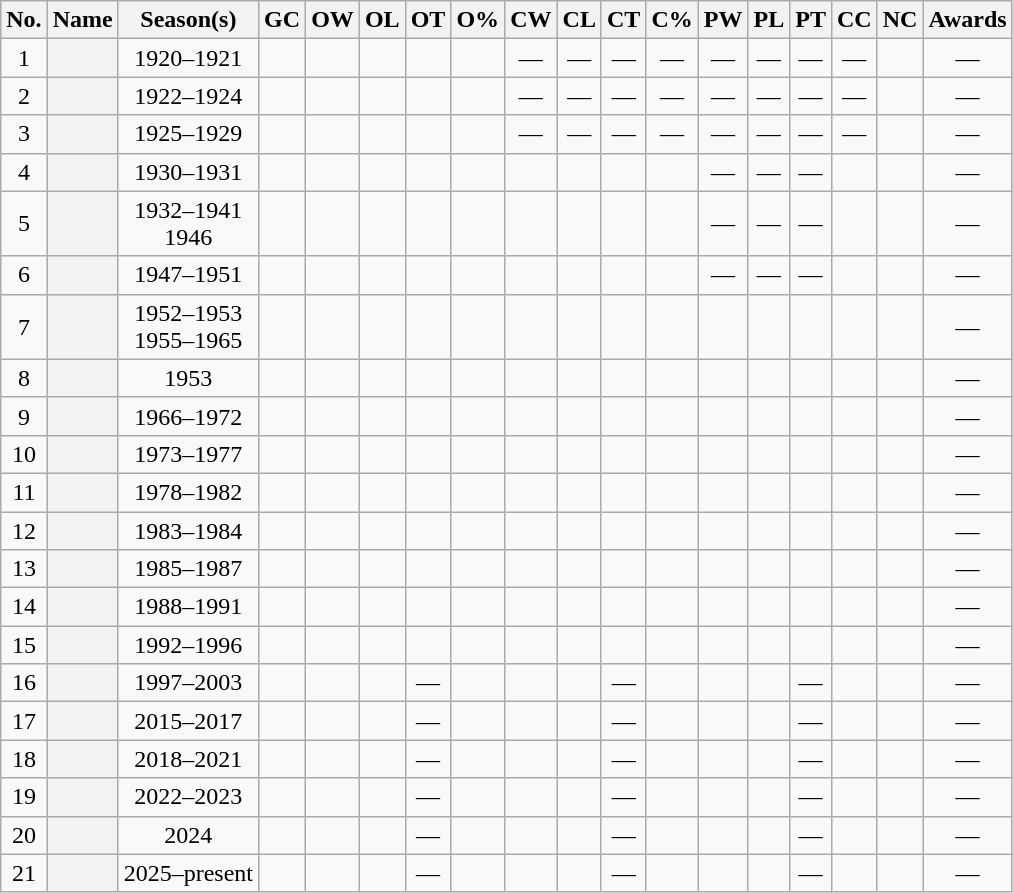<table class="wikitable sortable" style="text-align:center">
<tr>
<th scope="col" class="unsortable">No.</th>
<th scope="col">Name</th>
<th scope="col">Season(s)<br></th>
<th scope="col">GC</th>
<th scope="col">OW</th>
<th scope="col">OL</th>
<th scope="col">OT</th>
<th scope="col">O%</th>
<th scope="col">CW</th>
<th scope="col">CL</th>
<th scope="col">CT</th>
<th scope="col">C%</th>
<th scope="col">PW</th>
<th scope="col">PL</th>
<th scope="col">PT</th>
<th scope="col">CC</th>
<th scope="col">NC</th>
<th scope="col" class="unsortable">Awards</th>
</tr>
<tr>
<td>1</td>
<th scope="row"></th>
<td>1920–1921</td>
<td></td>
<td></td>
<td></td>
<td></td>
<td></td>
<td>—</td>
<td>—</td>
<td>—</td>
<td>—</td>
<td>—</td>
<td>—</td>
<td>—</td>
<td>—</td>
<td></td>
<td>—</td>
</tr>
<tr>
<td>2</td>
<th scope="row"></th>
<td>1922–1924</td>
<td></td>
<td></td>
<td></td>
<td></td>
<td></td>
<td>—</td>
<td>—</td>
<td>—</td>
<td>—</td>
<td>—</td>
<td>—</td>
<td>—</td>
<td>—</td>
<td></td>
<td>—</td>
</tr>
<tr>
<td>3</td>
<th scope="row"></th>
<td>1925–1929</td>
<td></td>
<td></td>
<td></td>
<td></td>
<td></td>
<td>—</td>
<td>—</td>
<td>—</td>
<td>—</td>
<td>—</td>
<td>—</td>
<td>—</td>
<td>—</td>
<td></td>
<td>—</td>
</tr>
<tr>
<td>4</td>
<th scope="row"></th>
<td>1930–1931</td>
<td></td>
<td></td>
<td></td>
<td></td>
<td></td>
<td></td>
<td></td>
<td></td>
<td></td>
<td>—</td>
<td>—</td>
<td>—</td>
<td></td>
<td></td>
<td>—</td>
</tr>
<tr>
<td>5</td>
<th scope="row"></th>
<td>1932–1941<br>1946</td>
<td></td>
<td></td>
<td></td>
<td></td>
<td></td>
<td></td>
<td></td>
<td></td>
<td></td>
<td>—</td>
<td>—</td>
<td>—</td>
<td></td>
<td></td>
<td>—</td>
</tr>
<tr>
<td>6</td>
<th scope="row"></th>
<td>1947–1951</td>
<td></td>
<td></td>
<td></td>
<td></td>
<td></td>
<td></td>
<td></td>
<td></td>
<td></td>
<td>—</td>
<td>—</td>
<td>—</td>
<td></td>
<td></td>
<td>—</td>
</tr>
<tr>
<td>7</td>
<th scope="row"></th>
<td>1952–1953<br>1955–1965</td>
<td></td>
<td></td>
<td></td>
<td></td>
<td></td>
<td></td>
<td></td>
<td></td>
<td></td>
<td></td>
<td></td>
<td></td>
<td></td>
<td></td>
<td>—</td>
</tr>
<tr>
<td>8</td>
<th scope="row"></th>
<td>1953</td>
<td></td>
<td></td>
<td></td>
<td></td>
<td></td>
<td></td>
<td></td>
<td></td>
<td></td>
<td></td>
<td></td>
<td></td>
<td></td>
<td></td>
<td>—</td>
</tr>
<tr>
<td>9</td>
<th scope="row"></th>
<td>1966–1972</td>
<td></td>
<td></td>
<td></td>
<td></td>
<td></td>
<td></td>
<td></td>
<td></td>
<td></td>
<td></td>
<td></td>
<td></td>
<td></td>
<td></td>
<td>—</td>
</tr>
<tr>
<td>10</td>
<th scope="row"></th>
<td>1973–1977</td>
<td></td>
<td></td>
<td></td>
<td></td>
<td></td>
<td></td>
<td></td>
<td></td>
<td></td>
<td></td>
<td></td>
<td></td>
<td></td>
<td></td>
<td>—</td>
</tr>
<tr>
<td>11</td>
<th scope="row"></th>
<td>1978–1982</td>
<td></td>
<td></td>
<td></td>
<td></td>
<td></td>
<td></td>
<td></td>
<td></td>
<td></td>
<td></td>
<td></td>
<td></td>
<td></td>
<td></td>
<td>—</td>
</tr>
<tr>
<td>12</td>
<th scope="row"></th>
<td>1983–1984</td>
<td></td>
<td></td>
<td></td>
<td></td>
<td></td>
<td></td>
<td></td>
<td></td>
<td></td>
<td></td>
<td></td>
<td></td>
<td></td>
<td></td>
<td>—</td>
</tr>
<tr>
<td>13</td>
<th scope="row"></th>
<td>1985–1987</td>
<td></td>
<td></td>
<td></td>
<td></td>
<td></td>
<td></td>
<td></td>
<td></td>
<td></td>
<td></td>
<td></td>
<td></td>
<td></td>
<td></td>
<td>—</td>
</tr>
<tr>
<td>14</td>
<th scope="row"></th>
<td>1988–1991</td>
<td></td>
<td></td>
<td></td>
<td></td>
<td></td>
<td></td>
<td></td>
<td></td>
<td></td>
<td></td>
<td></td>
<td></td>
<td></td>
<td></td>
<td>—</td>
</tr>
<tr>
<td>15</td>
<th scope="row"></th>
<td>1992–1996</td>
<td></td>
<td></td>
<td></td>
<td></td>
<td></td>
<td></td>
<td></td>
<td></td>
<td></td>
<td></td>
<td></td>
<td></td>
<td></td>
<td></td>
<td>—</td>
</tr>
<tr>
<td>16</td>
<th scope="row"></th>
<td>1997–2003</td>
<td></td>
<td></td>
<td></td>
<td>—</td>
<td></td>
<td></td>
<td></td>
<td>—</td>
<td></td>
<td></td>
<td></td>
<td>—</td>
<td></td>
<td></td>
<td>—</td>
</tr>
<tr>
<td>17</td>
<th scope="row"></th>
<td>2015–2017</td>
<td></td>
<td></td>
<td></td>
<td>—</td>
<td></td>
<td></td>
<td></td>
<td>—</td>
<td></td>
<td></td>
<td></td>
<td>—</td>
<td></td>
<td></td>
<td>—</td>
</tr>
<tr>
<td>18</td>
<th scope="row"></th>
<td>2018–2021</td>
<td></td>
<td></td>
<td></td>
<td>—</td>
<td></td>
<td></td>
<td></td>
<td>—</td>
<td></td>
<td></td>
<td></td>
<td>—</td>
<td></td>
<td></td>
<td>—</td>
</tr>
<tr>
<td>19</td>
<th scope="row"></th>
<td>2022–2023</td>
<td></td>
<td></td>
<td></td>
<td>—</td>
<td></td>
<td></td>
<td></td>
<td>—</td>
<td></td>
<td></td>
<td></td>
<td>—</td>
<td></td>
<td></td>
<td>—</td>
</tr>
<tr>
<td>20</td>
<th scope="row"></th>
<td>2024</td>
<td></td>
<td></td>
<td></td>
<td>—</td>
<td></td>
<td></td>
<td></td>
<td>—</td>
<td></td>
<td></td>
<td></td>
<td>—</td>
<td></td>
<td></td>
<td>—</td>
</tr>
<tr>
<td>21</td>
<th scope="row"></th>
<td>2025–present</td>
<td></td>
<td></td>
<td></td>
<td>—</td>
<td></td>
<td></td>
<td></td>
<td>—</td>
<td></td>
<td></td>
<td></td>
<td>—</td>
<td></td>
<td></td>
<td>—</td>
</tr>
</table>
